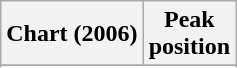<table class="wikitable sortable plainrowheaders" style="text-align:center">
<tr>
<th scope="col">Chart (2006)</th>
<th scope="col">Peak<br>position</th>
</tr>
<tr>
</tr>
<tr>
</tr>
</table>
